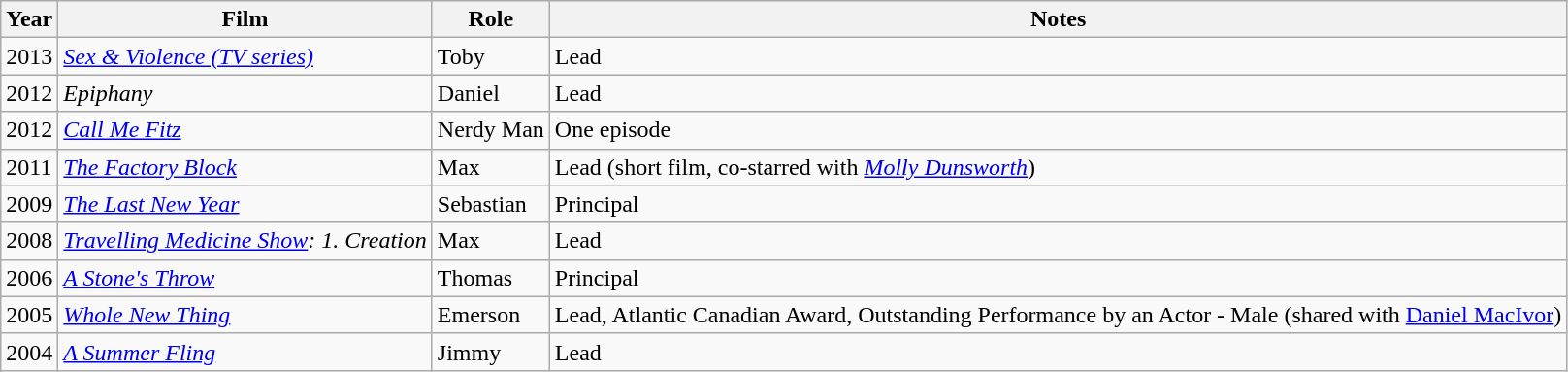<table class="wikitable">
<tr>
<th>Year</th>
<th>Film</th>
<th>Role</th>
<th>Notes</th>
</tr>
<tr>
<td>2013</td>
<td><em><a href='#'>Sex & Violence (TV series)</a></em></td>
<td>Toby</td>
<td>Lead</td>
</tr>
<tr>
<td>2012</td>
<td><em>Epiphany</em></td>
<td>Daniel</td>
<td>Lead</td>
</tr>
<tr>
<td>2012</td>
<td><em><a href='#'>Call Me Fitz</a></em></td>
<td>Nerdy Man</td>
<td>One episode</td>
</tr>
<tr>
<td>2011</td>
<td><em><a href='#'>The Factory Block</a></em></td>
<td>Max</td>
<td>Lead (short film, co-starred with <em><a href='#'>Molly Dunsworth</a></em>)</td>
</tr>
<tr>
<td>2009</td>
<td><em><a href='#'>The Last New Year</a></em></td>
<td>Sebastian</td>
<td>Principal</td>
</tr>
<tr>
<td>2008</td>
<td><em><a href='#'>Travelling Medicine Show</a>: 1. Creation</em></td>
<td>Max</td>
<td>Lead</td>
</tr>
<tr>
<td>2006</td>
<td><em><a href='#'>A Stone's Throw</a></em></td>
<td>Thomas</td>
<td>Principal</td>
</tr>
<tr>
<td>2005</td>
<td><em><a href='#'>Whole New Thing</a></em></td>
<td>Emerson</td>
<td>Lead, Atlantic Canadian Award, Outstanding Performance by an Actor - Male (shared with <a href='#'>Daniel MacIvor</a>)</td>
</tr>
<tr>
<td>2004</td>
<td><em><a href='#'>A Summer Fling</a></em></td>
<td>Jimmy</td>
<td>Lead</td>
</tr>
</table>
